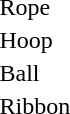<table>
<tr>
<td>Rope<br></td>
<td></td>
<td></td>
<td></td>
</tr>
<tr>
<td>Hoop<br></td>
<td></td>
<td></td>
<td></td>
</tr>
<tr>
<td>Ball<br></td>
<td></td>
<td></td>
<td></td>
</tr>
<tr>
<td>Ribbon<br></td>
<td></td>
<td></td>
<td></td>
</tr>
</table>
